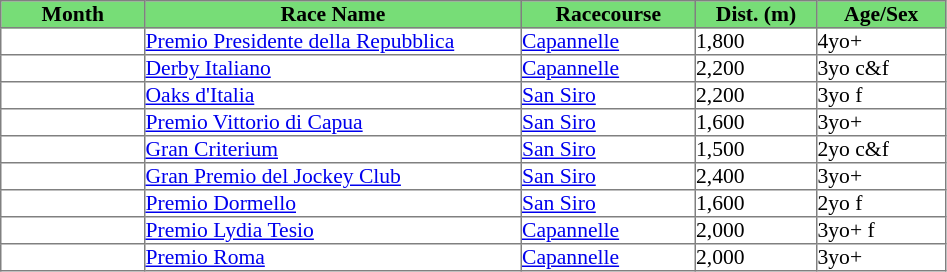<table class = "sortable" | border="1" cellpadding="0" style="border-collapse: collapse; font-size:90%">
<tr bgcolor="#77dd77" align="center">
<th>Month</th>
<th>Race Name</th>
<th>Racecourse</th>
<th>Dist. (m)</th>
<th>Age/Sex</th>
</tr>
<tr>
<td width=95px></td>
<td width=250px><a href='#'>Premio Presidente della Repubblica</a></td>
<td width=115px><a href='#'>Capannelle</a></td>
<td width=80px>1,800</td>
<td width=85px>4yo+</td>
</tr>
<tr>
<td></td>
<td><a href='#'>Derby Italiano</a></td>
<td><a href='#'>Capannelle</a></td>
<td>2,200</td>
<td>3yo c&f</td>
</tr>
<tr>
<td></td>
<td><a href='#'>Oaks d'Italia</a></td>
<td><a href='#'>San Siro</a></td>
<td>2,200</td>
<td>3yo f</td>
</tr>
<tr>
<td></td>
<td><a href='#'>Premio Vittorio di Capua</a></td>
<td><a href='#'>San Siro</a></td>
<td>1,600</td>
<td>3yo+</td>
</tr>
<tr>
<td></td>
<td><a href='#'>Gran Criterium</a></td>
<td><a href='#'>San Siro</a></td>
<td>1,500</td>
<td>2yo c&f</td>
</tr>
<tr>
<td></td>
<td><a href='#'>Gran Premio del Jockey Club</a></td>
<td><a href='#'>San Siro</a></td>
<td>2,400</td>
<td>3yo+</td>
</tr>
<tr>
<td></td>
<td><a href='#'>Premio Dormello</a></td>
<td><a href='#'>San Siro</a></td>
<td>1,600</td>
<td>2yo f</td>
</tr>
<tr>
<td></td>
<td><a href='#'>Premio Lydia Tesio</a></td>
<td><a href='#'>Capannelle</a></td>
<td>2,000</td>
<td>3yo+ f</td>
</tr>
<tr>
<td></td>
<td><a href='#'>Premio Roma</a></td>
<td><a href='#'>Capannelle</a></td>
<td>2,000</td>
<td>3yo+</td>
</tr>
</table>
